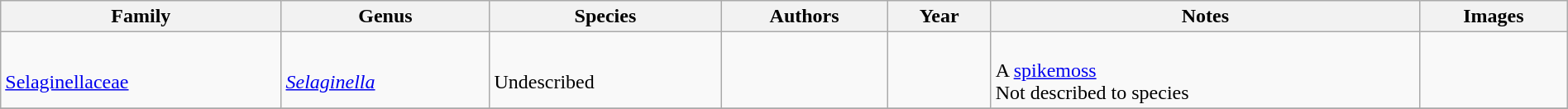<table class="wikitable sortable"  style="margin:auto; width:100%;">
<tr>
<th>Family</th>
<th>Genus</th>
<th>Species</th>
<th>Authors</th>
<th>Year</th>
<th>Notes</th>
<th>Images</th>
</tr>
<tr>
<td><br><a href='#'>Selaginellaceae</a></td>
<td><br><em><a href='#'>Selaginella</a></em></td>
<td><br>Undescribed</td>
<td></td>
<td></td>
<td><br>A <a href='#'>spikemoss</a><br> Not described to species</td>
<td><br></td>
</tr>
<tr>
</tr>
</table>
